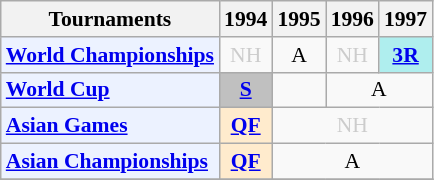<table class="wikitable" style="font-size: 90%; text-align:center">
<tr>
<th>Tournaments</th>
<th>1994</th>
<th>1995</th>
<th>1996</th>
<th>1997</th>
</tr>
<tr>
<td bgcolor="#ECF2FF"; align="left"><strong><a href='#'>World Championships</a></strong></td>
<td style=color:#ccc>NH</td>
<td>A</td>
<td style=color:#ccc>NH</td>
<td bgcolor=AFEEEE><strong><a href='#'>3R</a></strong></td>
</tr>
<tr>
<td bgcolor="#ECF2FF"; align="left"><strong><a href='#'>World Cup</a></strong></td>
<td bgcolor=silver><strong><a href='#'>S</a></strong></td>
<td></td>
<td colspan="2">A</td>
</tr>
<tr>
<td bgcolor="#ECF2FF"; align="left"><strong><a href='#'>Asian Games</a></strong></td>
<td bgcolor=FFEBCD><strong><a href='#'>QF</a></strong></td>
<td colspan="3" style=color:#ccc>NH</td>
</tr>
<tr>
<td bgcolor="#ECF2FF"; align="left"><strong><a href='#'>Asian Championships</a></strong></td>
<td bgcolor=FFEBCD><strong><a href='#'>QF</a></strong></td>
<td colspan="3">A</td>
</tr>
<tr>
</tr>
</table>
